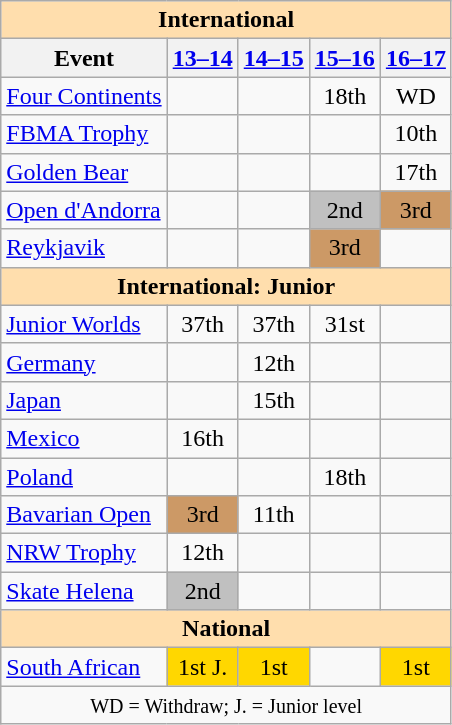<table class="wikitable" style="text-align:center">
<tr>
<th style="background-color: #ffdead; " colspan=5 align=center>International</th>
</tr>
<tr>
<th>Event</th>
<th><a href='#'>13–14</a></th>
<th><a href='#'>14–15</a></th>
<th><a href='#'>15–16</a></th>
<th><a href='#'>16–17</a></th>
</tr>
<tr>
<td align=left><a href='#'>Four Continents</a></td>
<td></td>
<td></td>
<td>18th</td>
<td>WD</td>
</tr>
<tr>
<td align=left><a href='#'>FBMA Trophy</a></td>
<td></td>
<td></td>
<td></td>
<td>10th</td>
</tr>
<tr>
<td align=left><a href='#'>Golden Bear</a></td>
<td></td>
<td></td>
<td></td>
<td>17th</td>
</tr>
<tr>
<td align=left><a href='#'>Open d'Andorra</a></td>
<td></td>
<td></td>
<td bgcolor=silver>2nd</td>
<td bgcolor=cc9966>3rd</td>
</tr>
<tr>
<td align=left><a href='#'>Reykjavik</a></td>
<td></td>
<td></td>
<td bgcolor=cc9966>3rd</td>
<td></td>
</tr>
<tr>
<th style="background-color: #ffdead; " colspan=5 align=center>International: Junior</th>
</tr>
<tr>
<td align=left><a href='#'>Junior Worlds</a></td>
<td>37th</td>
<td>37th</td>
<td>31st</td>
<td></td>
</tr>
<tr>
<td align=left> <a href='#'>Germany</a></td>
<td></td>
<td>12th</td>
<td></td>
<td></td>
</tr>
<tr>
<td align=left> <a href='#'>Japan</a></td>
<td></td>
<td>15th</td>
<td></td>
<td></td>
</tr>
<tr>
<td align=left> <a href='#'>Mexico</a></td>
<td>16th</td>
<td></td>
<td></td>
<td></td>
</tr>
<tr>
<td align=left> <a href='#'>Poland</a></td>
<td></td>
<td></td>
<td>18th</td>
<td></td>
</tr>
<tr>
<td align=left><a href='#'>Bavarian Open</a></td>
<td bgcolor=cc9966>3rd</td>
<td>11th</td>
<td></td>
<td></td>
</tr>
<tr>
<td align=left><a href='#'>NRW Trophy</a></td>
<td>12th</td>
<td></td>
<td></td>
<td></td>
</tr>
<tr>
<td align=left><a href='#'>Skate Helena</a></td>
<td bgcolor=silver>2nd</td>
<td></td>
<td></td>
<td></td>
</tr>
<tr>
<th style="background-color: #ffdead; " colspan=5 align=center>National</th>
</tr>
<tr>
<td align=left><a href='#'>South African</a></td>
<td bgcolor=gold>1st J.</td>
<td bgcolor=gold>1st</td>
<td></td>
<td bgcolor=gold>1st</td>
</tr>
<tr>
<td colspan=5 align=center><small> WD = Withdraw; J. = Junior level </small></td>
</tr>
</table>
